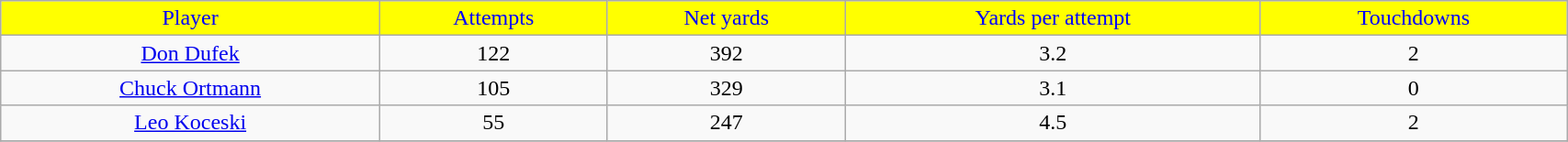<table class="wikitable" width="90%">
<tr align="center"  style="background:yellow;color:blue;">
<td>Player</td>
<td>Attempts</td>
<td>Net yards</td>
<td>Yards per attempt</td>
<td>Touchdowns</td>
</tr>
<tr align="center" bgcolor="">
<td><a href='#'>Don Dufek</a></td>
<td>122</td>
<td>392</td>
<td>3.2</td>
<td>2</td>
</tr>
<tr align="center" bgcolor="">
<td><a href='#'>Chuck Ortmann</a></td>
<td>105</td>
<td>329</td>
<td>3.1</td>
<td>0</td>
</tr>
<tr align="center" bgcolor="">
<td><a href='#'>Leo Koceski</a></td>
<td>55</td>
<td>247</td>
<td>4.5</td>
<td>2</td>
</tr>
<tr>
</tr>
</table>
